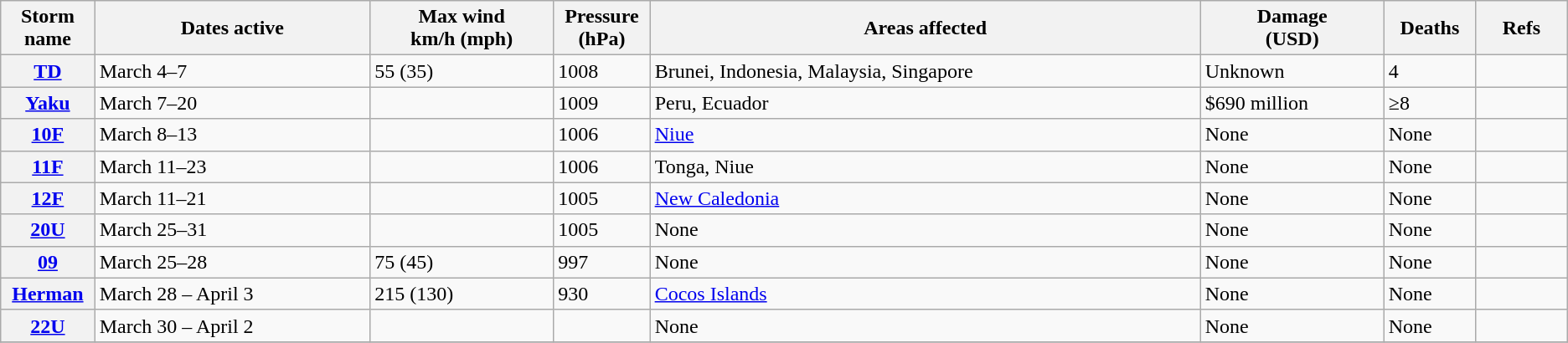<table class="wikitable sortable">
<tr>
<th width="5%">Storm name</th>
<th width="15%">Dates active</th>
<th width="10%">Max wind<br>km/h (mph)</th>
<th width="5%">Pressure<br>(hPa)</th>
<th width="30%">Areas affected</th>
<th width="10%">Damage<br>(USD)</th>
<th width="5%">Deaths</th>
<th width="5%">Refs</th>
</tr>
<tr>
<th><a href='#'>TD</a></th>
<td>March 4–7</td>
<td>55 (35)</td>
<td>1008</td>
<td>Brunei, Indonesia, Malaysia, Singapore</td>
<td>Unknown</td>
<td>4</td>
<td></td>
</tr>
<tr>
<th><a href='#'>Yaku</a></th>
<td>March 7–20</td>
<td></td>
<td>1009</td>
<td>Peru, Ecuador</td>
<td>$690 million</td>
<td>≥8</td>
<td></td>
</tr>
<tr>
<th><a href='#'>10F</a></th>
<td>March 8–13</td>
<td></td>
<td>1006</td>
<td><a href='#'>Niue</a></td>
<td>None</td>
<td>None</td>
<td></td>
</tr>
<tr>
<th><a href='#'>11F</a></th>
<td>March 11–23</td>
<td></td>
<td>1006</td>
<td>Tonga, Niue</td>
<td>None</td>
<td>None</td>
<td></td>
</tr>
<tr>
<th><a href='#'>12F</a></th>
<td>March 11–21</td>
<td></td>
<td>1005</td>
<td><a href='#'>New Caledonia</a></td>
<td>None</td>
<td>None</td>
<td></td>
</tr>
<tr>
<th><a href='#'>20U</a></th>
<td>March 25–31</td>
<td></td>
<td>1005</td>
<td>None</td>
<td>None</td>
<td>None</td>
<td></td>
</tr>
<tr>
<th><a href='#'>09</a></th>
<td>March 25–28</td>
<td>75 (45)</td>
<td>997</td>
<td>None</td>
<td>None</td>
<td>None</td>
<td></td>
</tr>
<tr>
<th><a href='#'>Herman</a></th>
<td>March 28 – April 3</td>
<td>215 (130)</td>
<td>930</td>
<td><a href='#'>Cocos Islands</a></td>
<td>None</td>
<td>None</td>
<td></td>
</tr>
<tr>
<th><a href='#'>22U</a></th>
<td>March 30 – April 2</td>
<td></td>
<td></td>
<td>None</td>
<td>None</td>
<td>None</td>
<td></td>
</tr>
<tr>
</tr>
</table>
